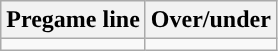<table class="wikitable">
<tr align="center">
<th>Pregame line</th>
<th>Over/under</th>
</tr>
<tr align="center">
<td></td>
<td></td>
</tr>
</table>
